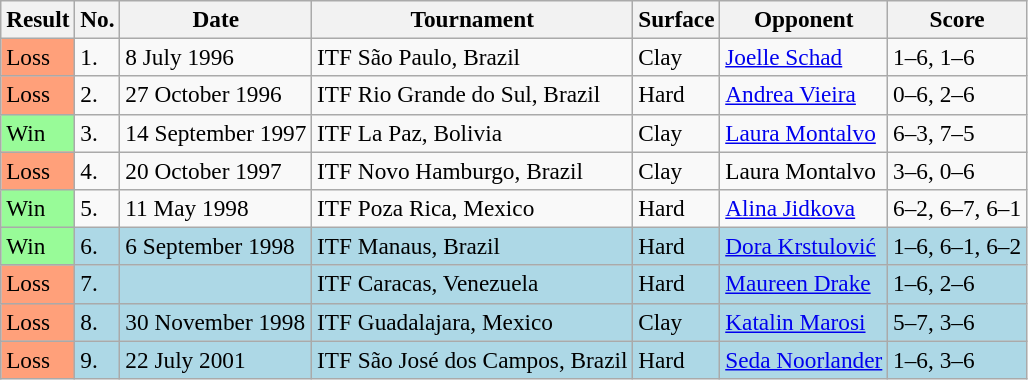<table class="sortable wikitable" style="font-size:97%;">
<tr>
<th>Result</th>
<th>No.</th>
<th>Date</th>
<th>Tournament</th>
<th>Surface</th>
<th>Opponent</th>
<th class="unsortable">Score</th>
</tr>
<tr>
<td style="background:#ffa07a;">Loss</td>
<td>1.</td>
<td>8 July 1996</td>
<td>ITF São Paulo, Brazil</td>
<td>Clay</td>
<td> <a href='#'>Joelle Schad</a></td>
<td>1–6, 1–6</td>
</tr>
<tr>
<td style="background:#ffa07a;">Loss</td>
<td>2.</td>
<td>27 October 1996</td>
<td>ITF Rio Grande do Sul, Brazil</td>
<td>Hard</td>
<td> <a href='#'>Andrea Vieira</a></td>
<td>0–6, 2–6</td>
</tr>
<tr>
<td style="background:#98fb98;">Win</td>
<td>3.</td>
<td>14 September 1997</td>
<td>ITF La Paz, Bolivia</td>
<td>Clay</td>
<td> <a href='#'>Laura Montalvo</a></td>
<td>6–3, 7–5</td>
</tr>
<tr>
<td style="background:#ffa07a;">Loss</td>
<td>4.</td>
<td>20 October 1997</td>
<td>ITF Novo Hamburgo, Brazil</td>
<td>Clay</td>
<td> Laura Montalvo</td>
<td>3–6, 0–6</td>
</tr>
<tr>
<td style="background:#98fb98;">Win</td>
<td>5.</td>
<td>11 May 1998</td>
<td>ITF Poza Rica, Mexico</td>
<td>Hard</td>
<td> <a href='#'>Alina Jidkova</a></td>
<td>6–2, 6–7, 6–1</td>
</tr>
<tr style="background:lightblue;">
<td style="background:#98fb98;">Win</td>
<td>6.</td>
<td>6 September 1998</td>
<td>ITF Manaus, Brazil</td>
<td>Hard</td>
<td> <a href='#'>Dora Krstulović</a></td>
<td>1–6, 6–1, 6–2</td>
</tr>
<tr style="background:lightblue;">
<td style="background:#ffa07a;">Loss</td>
<td>7.</td>
<td></td>
<td>ITF Caracas, Venezuela</td>
<td>Hard</td>
<td> <a href='#'>Maureen Drake</a></td>
<td>1–6, 2–6</td>
</tr>
<tr style="background:lightblue;">
<td style="background:#ffa07a;">Loss</td>
<td>8.</td>
<td>30 November 1998</td>
<td>ITF Guadalajara, Mexico</td>
<td>Clay</td>
<td> <a href='#'>Katalin Marosi</a></td>
<td>5–7, 3–6</td>
</tr>
<tr bgcolor="lightblue">
<td style="background:#ffa07a;">Loss</td>
<td>9.</td>
<td>22 July 2001</td>
<td>ITF São José dos Campos, Brazil</td>
<td>Hard</td>
<td> <a href='#'>Seda Noorlander</a></td>
<td>1–6, 3–6</td>
</tr>
</table>
